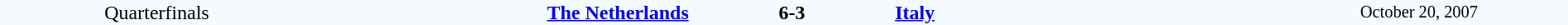<table style="width: 100%; background:#F5FAFF;" cellspacing="0">
<tr>
<td align=center rowspan=3 width=20%>Quarterfinals</td>
</tr>
<tr>
<td width=24% align=right><strong><a href='#'>The Netherlands</a></strong></td>
<td align=center width=13%><strong>6-3</strong></td>
<td width=24%><strong><a href='#'>Italy</a></strong></td>
<td style=font-size:85% rowspan=3 align=center>October 20, 2007</td>
</tr>
</table>
